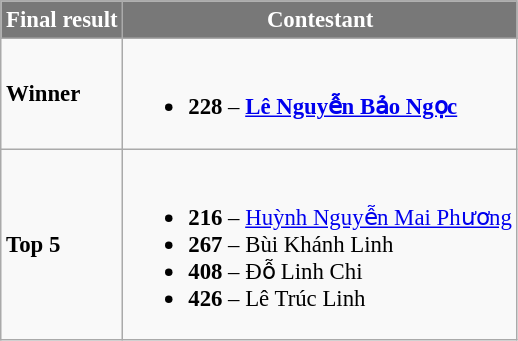<table class="wikitable sortable" style="font-size: 95%;">
<tr>
<th style="background-color:#787878;color:#FFFFFF;">Final result</th>
<th style="background-color:#787878;color:#FFFFFF;">Contestant</th>
</tr>
<tr>
<td><strong>Winner</strong></td>
<td><br><ul><li><strong>228</strong> – <strong><a href='#'>Lê Nguyễn Bảo Ngọc</a></strong></li></ul></td>
</tr>
<tr>
<td><strong>Top 5</strong></td>
<td><br><ul><li><strong>216</strong> – <a href='#'>Huỳnh Nguyễn Mai Phương</a></li><li><strong>267</strong> – Bùi Khánh Linh</li><li><strong>408</strong> – Đỗ Linh Chi</li><li><strong>426</strong> – Lê Trúc Linh</li></ul></td>
</tr>
</table>
